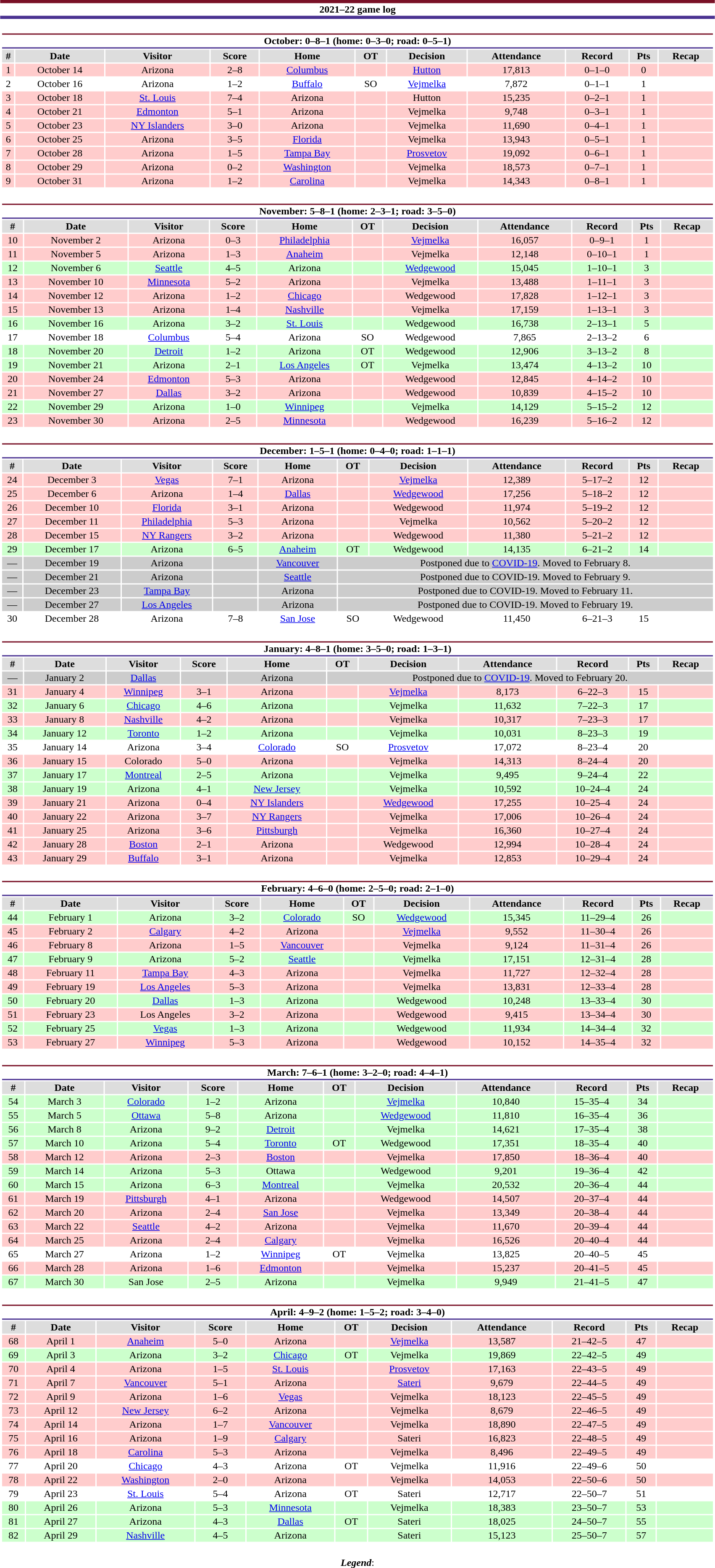<table class="toccolours" style="width:90%; clear:both; margin:1.5em auto; text-align:center;">
<tr>
<th colspan="11" style="background:#FFFFFF; border-top:#791026 5px solid; border-bottom:#4A3291 5px solid;">2021–22 game log</th>
</tr>
<tr>
<td colspan=11><br><table class="toccolours collapsible collapsed" style="width:100%;">
<tr>
<th colspan="11" style="background:#FFFFFF; border-top:#791026 2px solid; border-bottom:#4A3291 2px solid;">October: 0–8–1 (home: 0–3–0; road: 0–5–1)</th>
</tr>
<tr style="background:#ddd;">
<th>#</th>
<th>Date</th>
<th>Visitor</th>
<th>Score</th>
<th>Home</th>
<th>OT</th>
<th>Decision</th>
<th>Attendance</th>
<th>Record</th>
<th>Pts</th>
<th>Recap</th>
</tr>
<tr style="background:#fcc;">
<td>1</td>
<td>October 14</td>
<td>Arizona</td>
<td>2–8</td>
<td><a href='#'>Columbus</a></td>
<td></td>
<td><a href='#'>Hutton</a></td>
<td>17,813</td>
<td>0–1–0</td>
<td>0</td>
<td></td>
</tr>
<tr style="background:#fff;">
<td>2</td>
<td>October 16</td>
<td>Arizona</td>
<td>1–2</td>
<td><a href='#'>Buffalo</a></td>
<td>SO</td>
<td><a href='#'>Vejmelka</a></td>
<td>7,872</td>
<td>0–1–1</td>
<td>1</td>
<td></td>
</tr>
<tr style="background:#fcc;">
<td>3</td>
<td>October 18</td>
<td><a href='#'>St. Louis</a></td>
<td>7–4</td>
<td>Arizona</td>
<td></td>
<td>Hutton</td>
<td>15,235</td>
<td>0–2–1</td>
<td>1</td>
<td></td>
</tr>
<tr style="background:#fcc;">
<td>4</td>
<td>October 21</td>
<td><a href='#'>Edmonton</a></td>
<td>5–1</td>
<td>Arizona</td>
<td></td>
<td>Vejmelka</td>
<td>9,748</td>
<td>0–3–1</td>
<td>1</td>
<td></td>
</tr>
<tr style="background:#fcc;">
<td>5</td>
<td>October 23</td>
<td><a href='#'>NY Islanders</a></td>
<td>3–0</td>
<td>Arizona</td>
<td></td>
<td>Vejmelka</td>
<td>11,690</td>
<td>0–4–1</td>
<td>1</td>
<td></td>
</tr>
<tr style="background:#fcc;">
<td>6</td>
<td>October 25</td>
<td>Arizona</td>
<td>3–5</td>
<td><a href='#'>Florida</a></td>
<td></td>
<td>Vejmelka</td>
<td>13,943</td>
<td>0–5–1</td>
<td>1</td>
<td></td>
</tr>
<tr style="background:#fcc;">
<td>7</td>
<td>October 28</td>
<td>Arizona</td>
<td>1–5</td>
<td><a href='#'>Tampa Bay</a></td>
<td></td>
<td><a href='#'>Prosvetov</a></td>
<td>19,092</td>
<td>0–6–1</td>
<td>1</td>
<td></td>
</tr>
<tr style="background:#fcc;">
<td>8</td>
<td>October 29</td>
<td>Arizona</td>
<td>0–2</td>
<td><a href='#'>Washington</a></td>
<td></td>
<td>Vejmelka</td>
<td>18,573</td>
<td>0–7–1</td>
<td>1</td>
<td></td>
</tr>
<tr style="background:#fcc;">
<td>9</td>
<td>October 31</td>
<td>Arizona</td>
<td>1–2</td>
<td><a href='#'>Carolina</a></td>
<td></td>
<td>Vejmelka</td>
<td>14,343</td>
<td>0–8–1</td>
<td>1</td>
<td></td>
</tr>
</table>
</td>
</tr>
<tr>
<td colspan=11><br><table class="toccolours collapsible collapsed" style="width:100%;">
<tr>
<th colspan="11" style="background:#FFFFFF; border-top:#791026 2px solid; border-bottom:#4A3291 2px solid;">November: 5–8–1 (home: 2–3–1; road: 3–5–0)</th>
</tr>
<tr style="background:#ddd;">
<th>#</th>
<th>Date</th>
<th>Visitor</th>
<th>Score</th>
<th>Home</th>
<th>OT</th>
<th>Decision</th>
<th>Attendance</th>
<th>Record</th>
<th>Pts</th>
<th>Recap</th>
</tr>
<tr style="background:#fcc;">
<td>10</td>
<td>November 2</td>
<td>Arizona</td>
<td>0–3</td>
<td><a href='#'>Philadelphia</a></td>
<td></td>
<td><a href='#'>Vejmelka</a></td>
<td>16,057</td>
<td>0–9–1</td>
<td>1</td>
<td></td>
</tr>
<tr style="background:#fcc;">
<td>11</td>
<td>November 5</td>
<td>Arizona</td>
<td>1–3</td>
<td><a href='#'>Anaheim</a></td>
<td></td>
<td>Vejmelka</td>
<td>12,148</td>
<td>0–10–1</td>
<td>1</td>
<td></td>
</tr>
<tr style="background:#cfc;">
<td>12</td>
<td>November 6</td>
<td><a href='#'>Seattle</a></td>
<td>4–5</td>
<td>Arizona</td>
<td></td>
<td><a href='#'>Wedgewood</a></td>
<td>15,045</td>
<td>1–10–1</td>
<td>3</td>
<td></td>
</tr>
<tr style="background:#fcc;">
<td>13</td>
<td>November 10</td>
<td><a href='#'>Minnesota</a></td>
<td>5–2</td>
<td>Arizona</td>
<td></td>
<td>Vejmelka</td>
<td>13,488</td>
<td>1–11–1</td>
<td>3</td>
<td></td>
</tr>
<tr style="background:#fcc;">
<td>14</td>
<td>November 12</td>
<td>Arizona</td>
<td>1–2</td>
<td><a href='#'>Chicago</a></td>
<td></td>
<td>Wedgewood</td>
<td>17,828</td>
<td>1–12–1</td>
<td>3</td>
<td></td>
</tr>
<tr style="background:#fcc;">
<td>15</td>
<td>November 13</td>
<td>Arizona</td>
<td>1–4</td>
<td><a href='#'>Nashville</a></td>
<td></td>
<td>Vejmelka</td>
<td>17,159</td>
<td>1–13–1</td>
<td>3</td>
<td></td>
</tr>
<tr style="background:#cfc;">
<td>16</td>
<td>November 16</td>
<td>Arizona</td>
<td>3–2</td>
<td><a href='#'>St. Louis</a></td>
<td></td>
<td>Wedgewood</td>
<td>16,738</td>
<td>2–13–1</td>
<td>5</td>
<td></td>
</tr>
<tr style="background:#fff;">
<td>17</td>
<td>November 18</td>
<td><a href='#'>Columbus</a></td>
<td>5–4</td>
<td>Arizona</td>
<td>SO</td>
<td>Wedgewood</td>
<td>7,865</td>
<td>2–13–2</td>
<td>6</td>
<td></td>
</tr>
<tr style="background:#cfc;">
<td>18</td>
<td>November 20</td>
<td><a href='#'>Detroit</a></td>
<td>1–2</td>
<td>Arizona</td>
<td>OT</td>
<td>Wedgewood</td>
<td>12,906</td>
<td>3–13–2</td>
<td>8</td>
<td></td>
</tr>
<tr style="background:#cfc;">
<td>19</td>
<td>November 21</td>
<td>Arizona</td>
<td>2–1</td>
<td><a href='#'>Los Angeles</a></td>
<td>OT</td>
<td>Vejmelka</td>
<td>13,474</td>
<td>4–13–2</td>
<td>10</td>
<td></td>
</tr>
<tr style="background:#fcc;">
<td>20</td>
<td>November 24</td>
<td><a href='#'>Edmonton</a></td>
<td>5–3</td>
<td>Arizona</td>
<td></td>
<td>Wedgewood</td>
<td>12,845</td>
<td>4–14–2</td>
<td>10</td>
<td></td>
</tr>
<tr style="background:#fcc;">
<td>21</td>
<td>November 27</td>
<td><a href='#'>Dallas</a></td>
<td>3–2</td>
<td>Arizona</td>
<td></td>
<td>Wedgewood</td>
<td>10,839</td>
<td>4–15–2</td>
<td>10</td>
<td></td>
</tr>
<tr style="background:#cfc;">
<td>22</td>
<td>November 29</td>
<td>Arizona</td>
<td>1–0</td>
<td><a href='#'>Winnipeg</a></td>
<td></td>
<td>Vejmelka</td>
<td>14,129</td>
<td>5–15–2</td>
<td>12</td>
<td></td>
</tr>
<tr style="background:#fcc;">
<td>23</td>
<td>November 30</td>
<td>Arizona</td>
<td>2–5</td>
<td><a href='#'>Minnesota</a></td>
<td></td>
<td>Wedgewood</td>
<td>16,239</td>
<td>5–16–2</td>
<td>12</td>
<td></td>
</tr>
</table>
</td>
</tr>
<tr>
<td colspan=11><br><table class="toccolours collapsible collapsed" style="width:100%;">
<tr>
<th colspan="11" style="background:#FFFFFF; border-top:#791026 2px solid; border-bottom:#4A3291 2px solid;">December: 1–5–1 (home: 0–4–0; road: 1–1–1)</th>
</tr>
<tr style="background:#ddd;">
<th>#</th>
<th>Date</th>
<th>Visitor</th>
<th>Score</th>
<th>Home</th>
<th>OT</th>
<th>Decision</th>
<th>Attendance</th>
<th>Record</th>
<th>Pts</th>
<th>Recap</th>
</tr>
<tr style="background:#fcc;">
<td>24</td>
<td>December 3</td>
<td><a href='#'>Vegas</a></td>
<td>7–1</td>
<td>Arizona</td>
<td></td>
<td><a href='#'>Vejmelka</a></td>
<td>12,389</td>
<td>5–17–2</td>
<td>12</td>
<td></td>
</tr>
<tr style="background:#fcc;">
<td>25</td>
<td>December 6</td>
<td>Arizona</td>
<td>1–4</td>
<td><a href='#'>Dallas</a></td>
<td></td>
<td><a href='#'>Wedgewood</a></td>
<td>17,256</td>
<td>5–18–2</td>
<td>12</td>
<td></td>
</tr>
<tr style="background:#fcc;">
<td>26</td>
<td>December 10</td>
<td><a href='#'>Florida</a></td>
<td>3–1</td>
<td>Arizona</td>
<td></td>
<td>Wedgewood</td>
<td>11,974</td>
<td>5–19–2</td>
<td>12</td>
<td></td>
</tr>
<tr style="background:#fcc;">
<td>27</td>
<td>December 11</td>
<td><a href='#'>Philadelphia</a></td>
<td>5–3</td>
<td>Arizona</td>
<td></td>
<td>Vejmelka</td>
<td>10,562</td>
<td>5–20–2</td>
<td>12</td>
<td></td>
</tr>
<tr style="background:#fcc;">
<td>28</td>
<td>December 15</td>
<td><a href='#'>NY Rangers</a></td>
<td>3–2</td>
<td>Arizona</td>
<td></td>
<td>Wedgewood</td>
<td>11,380</td>
<td>5–21–2</td>
<td>12</td>
<td></td>
</tr>
<tr style="background:#cfc;">
<td>29</td>
<td>December 17</td>
<td>Arizona</td>
<td>6–5</td>
<td><a href='#'>Anaheim</a></td>
<td>OT</td>
<td>Wedgewood</td>
<td>14,135</td>
<td>6–21–2</td>
<td>14</td>
<td></td>
</tr>
<tr style="background:#ccc;">
<td>—</td>
<td>December 19</td>
<td>Arizona</td>
<td></td>
<td><a href='#'>Vancouver</a></td>
<td colspan="6">Postponed due to <a href='#'>COVID-19</a>. Moved to February 8.</td>
</tr>
<tr style="background:#ccc;">
<td>—</td>
<td>December 21</td>
<td>Arizona</td>
<td></td>
<td><a href='#'>Seattle</a></td>
<td colspan="6">Postponed due to COVID-19. Moved to February 9.</td>
</tr>
<tr style="background:#ccc;">
<td>—</td>
<td>December 23</td>
<td><a href='#'>Tampa Bay</a></td>
<td></td>
<td>Arizona</td>
<td colspan="6">Postponed due to COVID-19. Moved to February 11.</td>
</tr>
<tr style="background:#ccc;">
<td>—</td>
<td>December 27</td>
<td><a href='#'>Los Angeles</a></td>
<td></td>
<td>Arizona</td>
<td colspan="6">Postponed due to COVID-19. Moved to February 19.</td>
</tr>
<tr style="background:#fff;">
<td>30</td>
<td>December 28</td>
<td>Arizona</td>
<td>7–8</td>
<td><a href='#'>San Jose</a></td>
<td>SO</td>
<td>Wedgewood</td>
<td>11,450</td>
<td>6–21–3</td>
<td>15</td>
<td></td>
</tr>
</table>
</td>
</tr>
<tr>
<td colspan=11><br><table class="toccolours collapsible collapsed" style="width:100%;">
<tr>
<th colspan="11" style="background:#FFFFFF; border-top:#791026 2px solid; border-bottom:#4A3291 2px solid;">January: 4–8–1 (home: 3–5–0; road: 1–3–1)</th>
</tr>
<tr style="background:#ddd;">
<th>#</th>
<th>Date</th>
<th>Visitor</th>
<th>Score</th>
<th>Home</th>
<th>OT</th>
<th>Decision</th>
<th>Attendance</th>
<th>Record</th>
<th>Pts</th>
<th>Recap</th>
</tr>
<tr style="background:#ccc;">
<td>—</td>
<td>January 2</td>
<td><a href='#'>Dallas</a></td>
<td></td>
<td>Arizona</td>
<td colspan="6">Postponed due to <a href='#'>COVID-19</a>. Moved to February 20.</td>
</tr>
<tr style="background:#fcc;">
<td>31</td>
<td>January 4</td>
<td><a href='#'>Winnipeg</a></td>
<td>3–1</td>
<td>Arizona</td>
<td></td>
<td><a href='#'>Vejmelka</a></td>
<td>8,173</td>
<td>6–22–3</td>
<td>15</td>
<td></td>
</tr>
<tr style="background:#cfc;">
<td>32</td>
<td>January 6</td>
<td><a href='#'>Chicago</a></td>
<td>4–6</td>
<td>Arizona</td>
<td></td>
<td>Vejmelka</td>
<td>11,632</td>
<td>7–22–3</td>
<td>17</td>
<td></td>
</tr>
<tr style="background:#fcc;">
<td>33</td>
<td>January 8</td>
<td><a href='#'>Nashville</a></td>
<td>4–2</td>
<td>Arizona</td>
<td></td>
<td>Vejmelka</td>
<td>10,317</td>
<td>7–23–3</td>
<td>17</td>
<td></td>
</tr>
<tr style="background:#cfc;">
<td>34</td>
<td>January 12</td>
<td><a href='#'>Toronto</a></td>
<td>1–2</td>
<td>Arizona</td>
<td></td>
<td>Vejmelka</td>
<td>10,031</td>
<td>8–23–3</td>
<td>19</td>
<td></td>
</tr>
<tr style="background:#fff;">
<td>35</td>
<td>January 14</td>
<td>Arizona</td>
<td>3–4</td>
<td><a href='#'>Colorado</a></td>
<td>SO</td>
<td><a href='#'>Prosvetov</a></td>
<td>17,072</td>
<td>8–23–4</td>
<td>20</td>
<td></td>
</tr>
<tr style="background:#fcc;">
<td>36</td>
<td>January 15</td>
<td>Colorado</td>
<td>5–0</td>
<td>Arizona</td>
<td></td>
<td>Vejmelka</td>
<td>14,313</td>
<td>8–24–4</td>
<td>20</td>
<td></td>
</tr>
<tr style="background:#cfc;">
<td>37</td>
<td>January 17</td>
<td><a href='#'>Montreal</a></td>
<td>2–5</td>
<td>Arizona</td>
<td></td>
<td>Vejmelka</td>
<td>9,495</td>
<td>9–24–4</td>
<td>22</td>
<td></td>
</tr>
<tr style="background:#cfc;">
<td>38</td>
<td>January 19</td>
<td>Arizona</td>
<td>4–1</td>
<td><a href='#'>New Jersey</a></td>
<td></td>
<td>Vejmelka</td>
<td>10,592</td>
<td>10–24–4</td>
<td>24</td>
<td></td>
</tr>
<tr style="background:#fcc;">
<td>39</td>
<td>January 21</td>
<td>Arizona</td>
<td>0–4</td>
<td><a href='#'>NY Islanders</a></td>
<td></td>
<td><a href='#'>Wedgewood</a></td>
<td>17,255</td>
<td>10–25–4</td>
<td>24</td>
<td></td>
</tr>
<tr style="background:#fcc;">
<td>40</td>
<td>January 22</td>
<td>Arizona</td>
<td>3–7</td>
<td><a href='#'>NY Rangers</a></td>
<td></td>
<td>Vejmelka</td>
<td>17,006</td>
<td>10–26–4</td>
<td>24</td>
<td></td>
</tr>
<tr style="background:#fcc;">
<td>41</td>
<td>January 25</td>
<td>Arizona</td>
<td>3–6</td>
<td><a href='#'>Pittsburgh</a></td>
<td></td>
<td>Vejmelka</td>
<td>16,360</td>
<td>10–27–4</td>
<td>24</td>
<td></td>
</tr>
<tr style="background:#fcc;">
<td>42</td>
<td>January 28</td>
<td><a href='#'>Boston</a></td>
<td>2–1</td>
<td>Arizona</td>
<td></td>
<td>Wedgewood</td>
<td>12,994</td>
<td>10–28–4</td>
<td>24</td>
<td></td>
</tr>
<tr style="background:#fcc;">
<td>43</td>
<td>January 29</td>
<td><a href='#'>Buffalo</a></td>
<td>3–1</td>
<td>Arizona</td>
<td></td>
<td>Vejmelka</td>
<td>12,853</td>
<td>10–29–4</td>
<td>24</td>
<td></td>
</tr>
</table>
</td>
</tr>
<tr>
<td colspan=11><br><table class="toccolours collapsible collapsed" style="width:100%;">
<tr>
<th colspan="11" style="background:#FFFFFF; border-top:#791026 2px solid; border-bottom:#4A3291 2px solid;">February: 4–6–0 (home: 2–5–0; road: 2–1–0)</th>
</tr>
<tr style="background:#ddd;">
<th>#</th>
<th>Date</th>
<th>Visitor</th>
<th>Score</th>
<th>Home</th>
<th>OT</th>
<th>Decision</th>
<th>Attendance</th>
<th>Record</th>
<th>Pts</th>
<th>Recap</th>
</tr>
<tr style="background:#cfc;">
<td>44</td>
<td>February 1</td>
<td>Arizona</td>
<td>3–2</td>
<td><a href='#'>Colorado</a></td>
<td>SO</td>
<td><a href='#'>Wedgewood</a></td>
<td>15,345</td>
<td>11–29–4</td>
<td>26</td>
<td></td>
</tr>
<tr style="background:#fcc;">
<td>45</td>
<td>February 2</td>
<td><a href='#'>Calgary</a></td>
<td>4–2</td>
<td>Arizona</td>
<td></td>
<td><a href='#'>Vejmelka</a></td>
<td>9,552</td>
<td>11–30–4</td>
<td>26</td>
<td></td>
</tr>
<tr style="background:#fcc;">
<td>46</td>
<td>February 8</td>
<td>Arizona</td>
<td>1–5</td>
<td><a href='#'>Vancouver</a></td>
<td></td>
<td>Vejmelka</td>
<td>9,124</td>
<td>11–31–4</td>
<td>26</td>
<td></td>
</tr>
<tr style="background:#cfc;">
<td>47</td>
<td>February 9</td>
<td>Arizona</td>
<td>5–2</td>
<td><a href='#'>Seattle</a></td>
<td></td>
<td>Vejmelka</td>
<td>17,151</td>
<td>12–31–4</td>
<td>28</td>
<td></td>
</tr>
<tr style="background:#fcc;">
<td>48</td>
<td>February 11</td>
<td><a href='#'>Tampa Bay</a></td>
<td>4–3</td>
<td>Arizona</td>
<td></td>
<td>Vejmelka</td>
<td>11,727</td>
<td>12–32–4</td>
<td>28</td>
<td></td>
</tr>
<tr style="background:#fcc;">
<td>49</td>
<td>February 19</td>
<td><a href='#'>Los Angeles</a></td>
<td>5–3</td>
<td>Arizona</td>
<td></td>
<td>Vejmelka</td>
<td>13,831</td>
<td>12–33–4</td>
<td>28</td>
<td></td>
</tr>
<tr style="background:#cfc;">
<td>50</td>
<td>February 20</td>
<td><a href='#'>Dallas</a></td>
<td>1–3</td>
<td>Arizona</td>
<td></td>
<td>Wedgewood</td>
<td>10,248</td>
<td>13–33–4</td>
<td>30</td>
<td></td>
</tr>
<tr style="background:#fcc;">
<td>51</td>
<td>February 23</td>
<td>Los Angeles</td>
<td>3–2</td>
<td>Arizona</td>
<td></td>
<td>Wedgewood</td>
<td>9,415</td>
<td>13–34–4</td>
<td>30</td>
<td></td>
</tr>
<tr style="background:#cfc;">
<td>52</td>
<td>February 25</td>
<td><a href='#'>Vegas</a></td>
<td>1–3</td>
<td>Arizona</td>
<td></td>
<td>Wedgewood</td>
<td>11,934</td>
<td>14–34–4</td>
<td>32</td>
<td></td>
</tr>
<tr style="background:#fcc;">
<td>53</td>
<td>February 27</td>
<td><a href='#'>Winnipeg</a></td>
<td>5–3</td>
<td>Arizona</td>
<td></td>
<td>Wedgewood</td>
<td>10,152</td>
<td>14–35–4</td>
<td>32</td>
<td></td>
</tr>
</table>
</td>
</tr>
<tr>
<td colspan=11><br><table class="toccolours collapsible collapsed" style="width:100%;">
<tr>
<th colspan="11" style="background:#FFFFFF; border-top:#791026 2px solid; border-bottom:#4A3291 2px solid;">March: 7–6–1 (home: 3–2–0; road: 4–4–1)</th>
</tr>
<tr style="background:#ddd;">
<th>#</th>
<th>Date</th>
<th>Visitor</th>
<th>Score</th>
<th>Home</th>
<th>OT</th>
<th>Decision</th>
<th>Attendance</th>
<th>Record</th>
<th>Pts</th>
<th>Recap</th>
</tr>
<tr style="background:#cfc;">
<td>54</td>
<td>March 3</td>
<td><a href='#'>Colorado</a></td>
<td>1–2</td>
<td>Arizona</td>
<td></td>
<td><a href='#'>Vejmelka</a></td>
<td>10,840</td>
<td>15–35–4</td>
<td>34</td>
<td></td>
</tr>
<tr style="background:#cfc;">
<td>55</td>
<td>March 5</td>
<td><a href='#'>Ottawa</a></td>
<td>5–8</td>
<td>Arizona</td>
<td></td>
<td><a href='#'>Wedgewood</a></td>
<td>11,810</td>
<td>16–35–4</td>
<td>36</td>
<td></td>
</tr>
<tr style="background:#cfc;">
<td>56</td>
<td>March 8</td>
<td>Arizona</td>
<td>9–2</td>
<td><a href='#'>Detroit</a></td>
<td></td>
<td>Vejmelka</td>
<td>14,621</td>
<td>17–35–4</td>
<td>38</td>
<td></td>
</tr>
<tr style="background:#cfc;">
<td>57</td>
<td>March 10</td>
<td>Arizona</td>
<td>5–4</td>
<td><a href='#'>Toronto</a></td>
<td>OT</td>
<td>Wedgewood</td>
<td>17,351</td>
<td>18–35–4</td>
<td>40</td>
<td></td>
</tr>
<tr style="background:#fcc;">
<td>58</td>
<td>March 12</td>
<td>Arizona</td>
<td>2–3</td>
<td><a href='#'>Boston</a></td>
<td></td>
<td>Vejmelka</td>
<td>17,850</td>
<td>18–36–4</td>
<td>40</td>
<td></td>
</tr>
<tr style="background:#cfc;">
<td>59</td>
<td>March 14</td>
<td>Arizona</td>
<td>5–3</td>
<td>Ottawa</td>
<td></td>
<td>Wedgewood</td>
<td>9,201</td>
<td>19–36–4</td>
<td>42</td>
<td></td>
</tr>
<tr style="background:#cfc;">
<td>60</td>
<td>March 15</td>
<td>Arizona</td>
<td>6–3</td>
<td><a href='#'>Montreal</a></td>
<td></td>
<td>Vejmelka</td>
<td>20,532</td>
<td>20–36–4</td>
<td>44</td>
<td></td>
</tr>
<tr style="background:#fcc;">
<td>61</td>
<td>March 19</td>
<td><a href='#'>Pittsburgh</a></td>
<td>4–1</td>
<td>Arizona</td>
<td></td>
<td>Wedgewood</td>
<td>14,507</td>
<td>20–37–4</td>
<td>44</td>
<td></td>
</tr>
<tr style="background:#fcc;">
<td>62</td>
<td>March 20</td>
<td>Arizona</td>
<td>2–4</td>
<td><a href='#'>San Jose</a></td>
<td></td>
<td>Vejmelka</td>
<td>13,349</td>
<td>20–38–4</td>
<td>44</td>
<td></td>
</tr>
<tr style="background:#fcc;">
<td>63</td>
<td>March 22</td>
<td><a href='#'>Seattle</a></td>
<td>4–2</td>
<td>Arizona</td>
<td></td>
<td>Vejmelka</td>
<td>11,670</td>
<td>20–39–4</td>
<td>44</td>
<td></td>
</tr>
<tr style="background:#fcc;">
<td>64</td>
<td>March 25</td>
<td>Arizona</td>
<td>2–4</td>
<td><a href='#'>Calgary</a></td>
<td></td>
<td>Vejmelka</td>
<td>16,526</td>
<td>20–40–4</td>
<td>44</td>
<td></td>
</tr>
<tr style="background:#fff;">
<td>65</td>
<td>March 27</td>
<td>Arizona</td>
<td>1–2</td>
<td><a href='#'>Winnipeg</a></td>
<td>OT</td>
<td>Vejmelka</td>
<td>13,825</td>
<td>20–40–5</td>
<td>45</td>
<td></td>
</tr>
<tr style="background:#fcc;">
<td>66</td>
<td>March 28</td>
<td>Arizona</td>
<td>1–6</td>
<td><a href='#'>Edmonton</a></td>
<td></td>
<td>Vejmelka</td>
<td>15,237</td>
<td>20–41–5</td>
<td>45</td>
<td></td>
</tr>
<tr style="background:#cfc;">
<td>67</td>
<td>March 30</td>
<td>San Jose</td>
<td>2–5</td>
<td>Arizona</td>
<td></td>
<td>Vejmelka</td>
<td>9,949</td>
<td>21–41–5</td>
<td>47</td>
<td></td>
</tr>
</table>
</td>
</tr>
<tr>
<td colspan=11><br><table class="toccolours collapsible collapsed" style="width:100%;">
<tr>
<th colspan="11" style="background:#FFFFFF; border-top:#791026 2px solid; border-bottom:#4A3291 2px solid;">April: 4–9–2 (home: 1–5–2; road: 3–4–0)</th>
</tr>
<tr style="background:#ddd;">
<th>#</th>
<th>Date</th>
<th>Visitor</th>
<th>Score</th>
<th>Home</th>
<th>OT</th>
<th>Decision</th>
<th>Attendance</th>
<th>Record</th>
<th>Pts</th>
<th>Recap</th>
</tr>
<tr style="background:#fcc;">
<td>68</td>
<td>April 1</td>
<td><a href='#'>Anaheim</a></td>
<td>5–0</td>
<td>Arizona</td>
<td></td>
<td><a href='#'>Vejmelka</a></td>
<td>13,587</td>
<td>21–42–5</td>
<td>47</td>
<td></td>
</tr>
<tr style="background:#cfc;">
<td>69</td>
<td>April 3</td>
<td>Arizona</td>
<td>3–2</td>
<td><a href='#'>Chicago</a></td>
<td>OT</td>
<td>Vejmelka</td>
<td>19,869</td>
<td>22–42–5</td>
<td>49</td>
<td></td>
</tr>
<tr style="background:#fcc;">
<td>70</td>
<td>April 4</td>
<td>Arizona</td>
<td>1–5</td>
<td><a href='#'>St. Louis</a></td>
<td></td>
<td><a href='#'>Prosvetov</a></td>
<td>17,163</td>
<td>22–43–5</td>
<td>49</td>
<td></td>
</tr>
<tr style="background:#fcc;">
<td>71</td>
<td>April 7</td>
<td><a href='#'>Vancouver</a></td>
<td>5–1</td>
<td>Arizona</td>
<td></td>
<td><a href='#'>Sateri</a></td>
<td>9,679</td>
<td>22–44–5</td>
<td>49</td>
<td></td>
</tr>
<tr style="background:#fcc;">
<td>72</td>
<td>April 9</td>
<td>Arizona</td>
<td>1–6</td>
<td><a href='#'>Vegas</a></td>
<td></td>
<td>Vejmelka</td>
<td>18,123</td>
<td>22–45–5</td>
<td>49</td>
<td></td>
</tr>
<tr style="background:#fcc;">
<td>73</td>
<td>April 12</td>
<td><a href='#'>New Jersey</a></td>
<td>6–2</td>
<td>Arizona</td>
<td></td>
<td>Vejmelka</td>
<td>8,679</td>
<td>22–46–5</td>
<td>49</td>
<td></td>
</tr>
<tr style="background:#fcc;">
<td>74</td>
<td>April 14</td>
<td>Arizona</td>
<td>1–7</td>
<td><a href='#'>Vancouver</a></td>
<td></td>
<td>Vejmelka</td>
<td>18,890</td>
<td>22–47–5</td>
<td>49</td>
<td></td>
</tr>
<tr style="background:#fcc;">
<td>75</td>
<td>April 16</td>
<td>Arizona</td>
<td>1–9</td>
<td><a href='#'>Calgary</a></td>
<td></td>
<td>Sateri</td>
<td>16,823</td>
<td>22–48–5</td>
<td>49</td>
<td></td>
</tr>
<tr style="background:#fcc;">
<td>76</td>
<td>April 18</td>
<td><a href='#'>Carolina</a></td>
<td>5–3</td>
<td>Arizona</td>
<td></td>
<td>Vejmelka</td>
<td>8,496</td>
<td>22–49–5</td>
<td>49</td>
<td></td>
</tr>
<tr style="background:#fff;">
<td>77</td>
<td>April 20</td>
<td><a href='#'>Chicago</a></td>
<td>4–3</td>
<td>Arizona</td>
<td>OT</td>
<td>Vejmelka</td>
<td>11,916</td>
<td>22–49–6</td>
<td>50</td>
<td></td>
</tr>
<tr style="background:#fcc;">
<td>78</td>
<td>April 22</td>
<td><a href='#'>Washington</a></td>
<td>2–0</td>
<td>Arizona</td>
<td></td>
<td>Vejmelka</td>
<td>14,053</td>
<td>22–50–6</td>
<td>50</td>
<td></td>
</tr>
<tr style="background:#fff;">
<td>79</td>
<td>April 23</td>
<td><a href='#'>St. Louis</a></td>
<td>5–4</td>
<td>Arizona</td>
<td>OT</td>
<td>Sateri</td>
<td>12,717</td>
<td>22–50–7</td>
<td>51</td>
<td></td>
</tr>
<tr style="background:#cfc;">
<td>80</td>
<td>April 26</td>
<td>Arizona</td>
<td>5–3</td>
<td><a href='#'>Minnesota</a></td>
<td></td>
<td>Vejmelka</td>
<td>18,383</td>
<td>23–50–7</td>
<td>53</td>
<td></td>
</tr>
<tr style="background:#cfc;">
<td>81</td>
<td>April 27</td>
<td>Arizona</td>
<td>4–3</td>
<td><a href='#'>Dallas</a></td>
<td>OT</td>
<td>Sateri</td>
<td>18,025</td>
<td>24–50–7</td>
<td>55</td>
<td></td>
</tr>
<tr style="background:#cfc;">
<td>82</td>
<td>April 29</td>
<td><a href='#'>Nashville</a></td>
<td>4–5</td>
<td>Arizona</td>
<td></td>
<td>Sateri</td>
<td>15,123</td>
<td>25–50–7</td>
<td>57</td>
<td></td>
</tr>
</table>
</td>
</tr>
<tr>
<td colspan="11" style="text-align:center;"><br><strong><em>Legend</em></strong>:


</td>
</tr>
</table>
